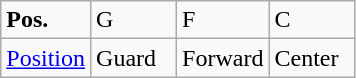<table class="wikitable">
<tr>
<td width="50"><strong>Pos.</strong></td>
<td width="50">G</td>
<td width="50">F</td>
<td width="50">C</td>
</tr>
<tr>
<td><a href='#'>Position</a></td>
<td>Guard</td>
<td>Forward</td>
<td>Center</td>
</tr>
</table>
